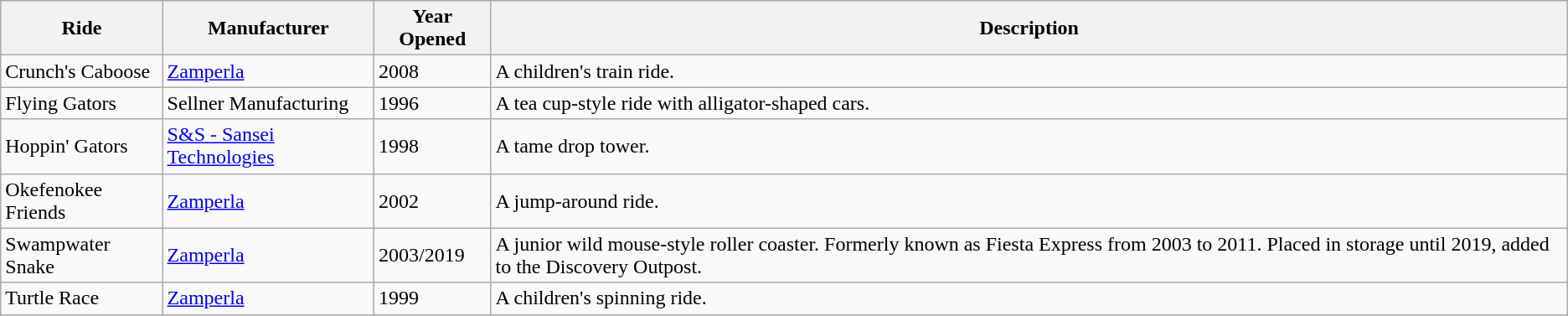<table class=wikitable>
<tr>
<th>Ride</th>
<th>Manufacturer</th>
<th>Year Opened</th>
<th>Description</th>
</tr>
<tr>
<td>Crunch's Caboose</td>
<td><a href='#'>Zamperla</a></td>
<td>2008</td>
<td>A children's train ride.</td>
</tr>
<tr>
<td>Flying Gators</td>
<td>Sellner Manufacturing</td>
<td>1996</td>
<td>A tea cup-style ride with alligator-shaped cars.</td>
</tr>
<tr>
<td>Hoppin' Gators</td>
<td><a href='#'>S&S - Sansei Technologies</a></td>
<td>1998</td>
<td>A tame drop tower.</td>
</tr>
<tr>
<td>Okefenokee Friends</td>
<td><a href='#'>Zamperla</a></td>
<td>2002</td>
<td>A jump-around ride.</td>
</tr>
<tr>
<td>Swampwater Snake</td>
<td><a href='#'>Zamperla</a></td>
<td>2003/2019</td>
<td>A junior wild mouse-style roller coaster. Formerly known as Fiesta Express from 2003 to 2011. Placed in storage until 2019, added to the Discovery Outpost.</td>
</tr>
<tr>
<td>Turtle Race</td>
<td><a href='#'>Zamperla</a></td>
<td>1999</td>
<td>A children's spinning ride.</td>
</tr>
</table>
